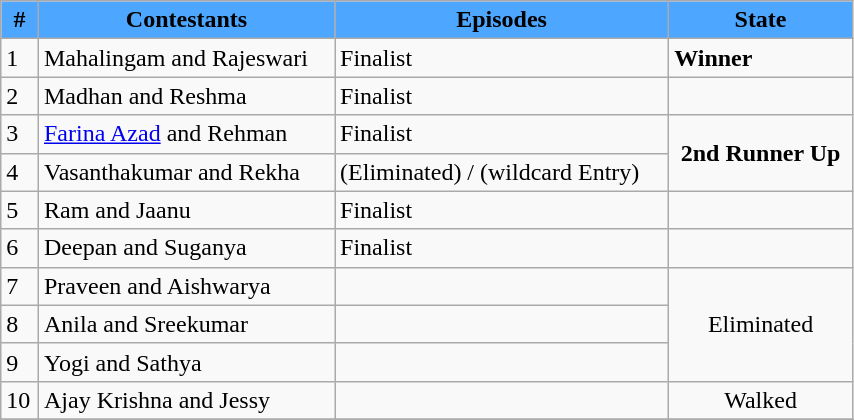<table class="wikitable" width="45%">
<tr>
<th scope="col" style ="background: #4da6ff;"style="background: #FFA500 ;color:Black">#</th>
<th scope="col" style ="background: #4da6ff;"style="background: #FFA500 ;color:Black">Contestants</th>
<th scope="col" style ="background: #4da6ff;"style="background: #FFA500 ;color:Black">Episodes</th>
<th scope="col" style ="background: #4da6ff;"style="background: #FFA500 ;color:Black">State</th>
</tr>
<tr>
<td>1</td>
<td>Mahalingam and Rajeswari</td>
<td>Finalist</td>
<td><strong>Winner</strong></td>
</tr>
<tr>
<td>2</td>
<td>Madhan and Reshma</td>
<td>Finalist</td>
<td><strong></strong></td>
</tr>
<tr>
<td>3</td>
<td><a href='#'>Farina Azad</a> and Rehman</td>
<td>Finalist</td>
<td rowspan="2"align="center"><strong>2nd Runner Up</strong></td>
</tr>
<tr>
<td>4</td>
<td>Vasanthakumar and Rekha</td>
<td>(Eliminated) / (wildcard Entry)</td>
</tr>
<tr>
<td>5</td>
<td>Ram and Jaanu</td>
<td>Finalist</td>
<td><strong></strong></td>
</tr>
<tr>
<td>6</td>
<td>Deepan and Suganya</td>
<td>Finalist</td>
<td><strong></strong></td>
</tr>
<tr>
<td>7</td>
<td>Praveen and Aishwarya</td>
<td></td>
<td rowspan="3"align="center">Eliminated</td>
</tr>
<tr>
<td>8</td>
<td>Anila and Sreekumar</td>
<td></td>
</tr>
<tr>
<td>9</td>
<td>Yogi and Sathya</td>
<td></td>
</tr>
<tr>
<td>10</td>
<td>Ajay Krishna and Jessy</td>
<td></td>
<td rowspan="1"align="center">Walked</td>
</tr>
<tr>
</tr>
</table>
